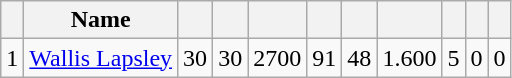<table class="wikitable sortable" style="text-align:center; font-size:100%;">
<tr>
<th></th>
<th>Name</th>
<th></th>
<th></th>
<th></th>
<th></th>
<th></th>
<th></th>
<th></th>
<th></th>
<th></th>
</tr>
<tr>
<td>1</td>
<td align=left> <a href='#'>Wallis Lapsley</a></td>
<td>30</td>
<td>30</td>
<td>2700</td>
<td>91</td>
<td>48</td>
<td>1.600</td>
<td>5</td>
<td>0</td>
<td>0</td>
</tr>
</table>
